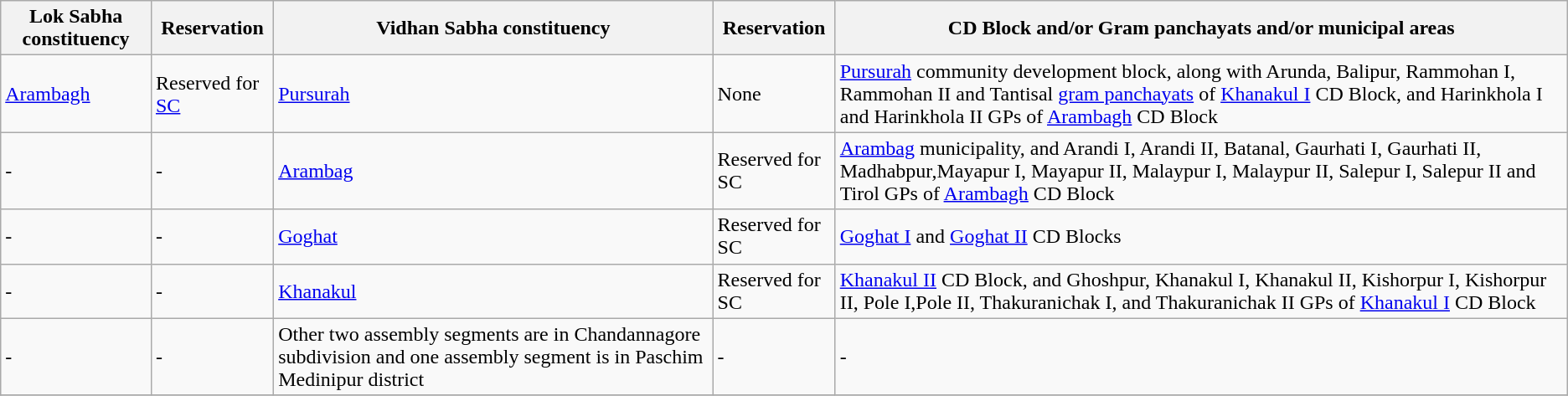<table class="wikitable sortable">
<tr>
<th>Lok Sabha constituency</th>
<th>Reservation</th>
<th>Vidhan Sabha constituency</th>
<th>Reservation</th>
<th>CD Block and/or Gram panchayats and/or municipal areas</th>
</tr>
<tr>
<td><a href='#'>Arambagh</a></td>
<td>Reserved for <a href='#'>SC</a></td>
<td><a href='#'>Pursurah</a></td>
<td>None</td>
<td><a href='#'>Pursurah</a> community development block, along with Arunda, Balipur, Rammohan I, Rammohan II and Tantisal <a href='#'>gram panchayats</a> of <a href='#'>Khanakul I</a> CD Block, and Harinkhola I and Harinkhola II GPs of <a href='#'>Arambagh</a> CD Block</td>
</tr>
<tr>
<td>-</td>
<td>-</td>
<td><a href='#'>Arambag</a></td>
<td>Reserved for SC</td>
<td><a href='#'>Arambag</a> municipality, and Arandi I, Arandi II, Batanal, Gaurhati I, Gaurhati II, Madhabpur,Mayapur I, Mayapur II, Malaypur I, Malaypur II, Salepur I, Salepur II and Tirol GPs of <a href='#'>Arambagh</a> CD Block</td>
</tr>
<tr>
<td>-</td>
<td>-</td>
<td><a href='#'>Goghat</a></td>
<td>Reserved for SC</td>
<td><a href='#'>Goghat I</a> and <a href='#'>Goghat II</a> CD Blocks</td>
</tr>
<tr>
<td>-</td>
<td>-</td>
<td><a href='#'>Khanakul</a></td>
<td>Reserved for SC</td>
<td><a href='#'>Khanakul II</a> CD Block, and Ghoshpur, Khanakul I, Khanakul II, Kishorpur I, Kishorpur II, Pole I,Pole II, Thakuranichak I, and Thakuranichak II GPs of <a href='#'>Khanakul I</a> CD Block</td>
</tr>
<tr>
<td>-</td>
<td>-</td>
<td>Other two assembly segments are in Chandannagore subdivision and one assembly segment is in Paschim Medinipur district</td>
<td>-</td>
<td>-</td>
</tr>
<tr>
</tr>
</table>
